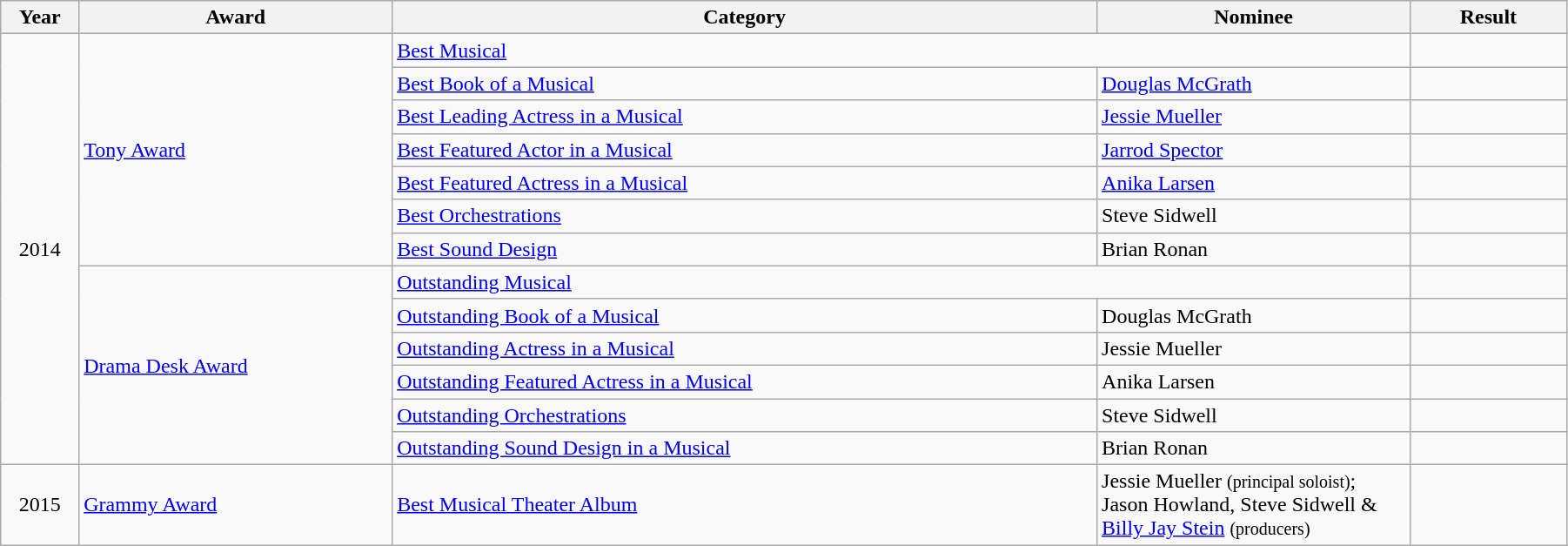<table class="wikitable" style="width:95%;">
<tr>
<th style="width:5%;">Year</th>
<th style="width:20%;">Award</th>
<th style="width:45%;">Category</th>
<th style="width:20%;">Nominee</th>
<th style="width:10%;">Result</th>
</tr>
<tr>
<td rowspan=13 style="text-align:center;">2014</td>
<td rowspan=7><a href='#'>Tony Award</a></td>
<td colspan=2><a href='#'>Best Musical</a></td>
<td></td>
</tr>
<tr>
<td><a href='#'>Best Book of a Musical</a></td>
<td><a href='#'>Douglas McGrath</a></td>
<td></td>
</tr>
<tr>
<td><a href='#'>Best Leading Actress in a Musical</a></td>
<td><a href='#'>Jessie Mueller</a></td>
<td></td>
</tr>
<tr>
<td><a href='#'>Best Featured Actor in a Musical</a></td>
<td><a href='#'>Jarrod Spector</a></td>
<td></td>
</tr>
<tr>
<td><a href='#'>Best Featured Actress in a Musical</a></td>
<td><a href='#'>Anika Larsen</a></td>
<td></td>
</tr>
<tr>
<td><a href='#'>Best Orchestrations</a></td>
<td>Steve Sidwell</td>
<td></td>
</tr>
<tr>
<td><a href='#'>Best Sound Design</a></td>
<td>Brian Ronan</td>
<td></td>
</tr>
<tr>
<td rowspan=6><a href='#'>Drama Desk Award</a></td>
<td colspan=2><a href='#'>Outstanding Musical</a></td>
<td></td>
</tr>
<tr>
<td><a href='#'>Outstanding Book of a Musical</a></td>
<td>Douglas McGrath</td>
<td></td>
</tr>
<tr>
<td><a href='#'>Outstanding Actress in a Musical</a></td>
<td>Jessie Mueller</td>
<td></td>
</tr>
<tr>
<td><a href='#'>Outstanding Featured Actress in a Musical</a></td>
<td>Anika Larsen</td>
<td></td>
</tr>
<tr>
<td><a href='#'>Outstanding Orchestrations</a></td>
<td>Steve Sidwell</td>
<td></td>
</tr>
<tr>
<td><a href='#'>Outstanding Sound Design in a Musical</a></td>
<td>Brian Ronan</td>
<td></td>
</tr>
<tr>
<td style="text-align:center;">2015</td>
<td><a href='#'>Grammy Award</a></td>
<td><a href='#'>Best Musical Theater Album</a></td>
<td>Jessie Mueller <small>(principal soloist)</small>; Jason Howland, Steve Sidwell & <a href='#'>Billy Jay Stein</a> <small>(producers)</small></td>
<td></td>
</tr>
</table>
